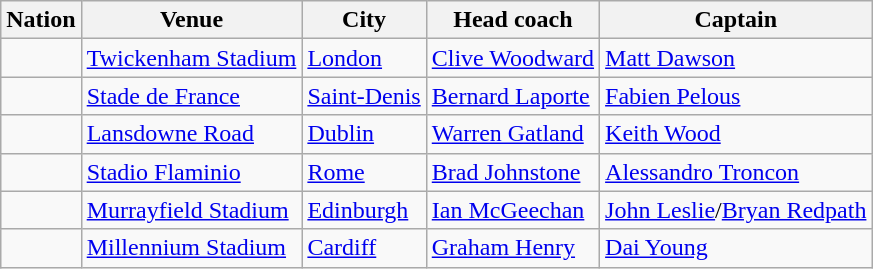<table class="wikitable">
<tr>
<th>Nation</th>
<th>Venue</th>
<th>City</th>
<th>Head coach</th>
<th>Captain</th>
</tr>
<tr>
<td></td>
<td><a href='#'>Twickenham Stadium</a></td>
<td><a href='#'>London</a></td>
<td> <a href='#'>Clive Woodward</a></td>
<td><a href='#'>Matt Dawson</a></td>
</tr>
<tr>
<td></td>
<td><a href='#'>Stade de France</a></td>
<td><a href='#'>Saint-Denis</a></td>
<td> <a href='#'>Bernard Laporte</a></td>
<td><a href='#'>Fabien Pelous</a></td>
</tr>
<tr>
<td></td>
<td><a href='#'>Lansdowne Road</a></td>
<td><a href='#'>Dublin</a></td>
<td> <a href='#'>Warren Gatland</a></td>
<td><a href='#'>Keith Wood</a></td>
</tr>
<tr>
<td></td>
<td><a href='#'>Stadio Flaminio</a></td>
<td><a href='#'>Rome</a></td>
<td> <a href='#'>Brad Johnstone</a></td>
<td><a href='#'>Alessandro Troncon</a></td>
</tr>
<tr>
<td></td>
<td><a href='#'>Murrayfield Stadium</a></td>
<td><a href='#'>Edinburgh</a></td>
<td> <a href='#'>Ian McGeechan</a></td>
<td><a href='#'>John Leslie</a>/<a href='#'>Bryan Redpath</a></td>
</tr>
<tr>
<td></td>
<td><a href='#'>Millennium Stadium</a></td>
<td><a href='#'>Cardiff</a></td>
<td> <a href='#'>Graham Henry</a></td>
<td><a href='#'>Dai Young</a></td>
</tr>
</table>
